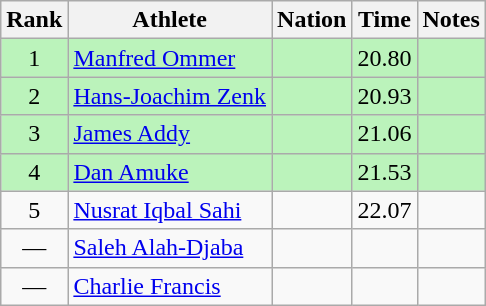<table class="wikitable sortable" style="text-align:center">
<tr>
<th>Rank</th>
<th>Athlete</th>
<th>Nation</th>
<th>Time</th>
<th>Notes</th>
</tr>
<tr bgcolor=bbf3bb>
<td>1</td>
<td align=left><a href='#'>Manfred Ommer</a></td>
<td align=left></td>
<td>20.80</td>
<td></td>
</tr>
<tr bgcolor=bbf3bb>
<td>2</td>
<td align=left><a href='#'>Hans-Joachim Zenk</a></td>
<td align=left></td>
<td>20.93</td>
<td></td>
</tr>
<tr bgcolor=bbf3bb>
<td>3</td>
<td align=left><a href='#'>James Addy</a></td>
<td align=left></td>
<td>21.06</td>
<td></td>
</tr>
<tr bgcolor=bbf3bb>
<td>4</td>
<td align=left><a href='#'>Dan Amuke</a></td>
<td align=left></td>
<td>21.53</td>
<td></td>
</tr>
<tr>
<td>5</td>
<td align=left><a href='#'>Nusrat Iqbal Sahi</a></td>
<td align=left></td>
<td>22.07</td>
<td></td>
</tr>
<tr>
<td data-sort-value=6>—</td>
<td align=left><a href='#'>Saleh Alah-Djaba</a></td>
<td align=left></td>
<td data-sort-value=39.99></td>
<td></td>
</tr>
<tr>
<td data-sort-value=7>—</td>
<td align=left><a href='#'>Charlie Francis</a></td>
<td align=left></td>
<td data-sort-value=99.99></td>
<td></td>
</tr>
</table>
